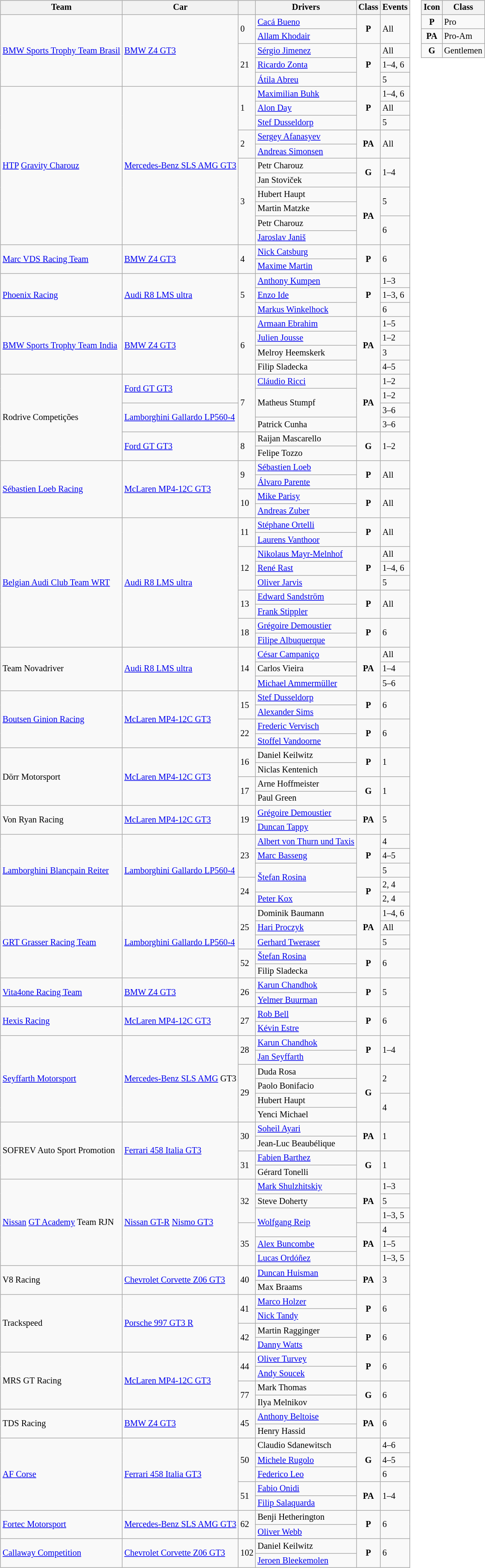<table>
<tr>
<td><br><table class="wikitable" style="font-size: 85%;">
<tr>
<th>Team</th>
<th>Car</th>
<th></th>
<th>Drivers</th>
<th>Class</th>
<th>Events</th>
</tr>
<tr>
<td rowspan=5> <a href='#'>BMW Sports Trophy Team Brasil</a></td>
<td rowspan=5><a href='#'>BMW Z4 GT3</a></td>
<td rowspan=2>0</td>
<td> <a href='#'>Cacá Bueno</a></td>
<td rowspan=2 align=center><strong><span>P</span></strong></td>
<td rowspan=2>All</td>
</tr>
<tr>
<td> <a href='#'>Allam Khodair</a></td>
</tr>
<tr>
<td rowspan=3>21</td>
<td> <a href='#'>Sérgio Jimenez</a></td>
<td rowspan=3 align=center><strong><span>P</span></strong></td>
<td>All</td>
</tr>
<tr>
<td> <a href='#'>Ricardo Zonta</a></td>
<td>1–4, 6</td>
</tr>
<tr>
<td> <a href='#'>Átila Abreu</a></td>
<td>5</td>
</tr>
<tr>
<td rowspan=11> <a href='#'>HTP</a> <a href='#'>Gravity Charouz</a></td>
<td rowspan=11><a href='#'>Mercedes-Benz SLS AMG GT3</a></td>
<td rowspan=3>1</td>
<td> <a href='#'>Maximilian Buhk</a></td>
<td rowspan=3 align=center><strong><span>P</span></strong></td>
<td>1–4, 6</td>
</tr>
<tr>
<td> <a href='#'>Alon Day</a></td>
<td>All</td>
</tr>
<tr>
<td> <a href='#'>Stef Dusseldorp</a></td>
<td>5</td>
</tr>
<tr>
<td rowspan=2>2</td>
<td> <a href='#'>Sergey Afanasyev</a></td>
<td rowspan=2 align=center><strong><span>PA</span></strong></td>
<td rowspan=2>All</td>
</tr>
<tr>
<td> <a href='#'>Andreas Simonsen</a></td>
</tr>
<tr>
<td rowspan=6>3</td>
<td> Petr Charouz</td>
<td rowspan=2 align=center><strong><span>G</span></strong></td>
<td rowspan=2>1–4</td>
</tr>
<tr>
<td> Jan Stoviček</td>
</tr>
<tr>
<td> Hubert Haupt</td>
<td rowspan=4 align=center><strong><span>PA</span></strong></td>
<td rowspan=2>5</td>
</tr>
<tr>
<td> Martin Matzke</td>
</tr>
<tr>
<td> Petr Charouz</td>
<td rowspan=2>6</td>
</tr>
<tr>
<td> <a href='#'>Jaroslav Janiš</a></td>
</tr>
<tr>
<td rowspan=2> <a href='#'>Marc VDS Racing Team</a></td>
<td rowspan=2><a href='#'>BMW Z4 GT3</a></td>
<td rowspan=2>4</td>
<td> <a href='#'>Nick Catsburg</a></td>
<td rowspan=2 align=center><strong><span>P</span></strong></td>
<td rowspan=2>6</td>
</tr>
<tr>
<td> <a href='#'>Maxime Martin</a></td>
</tr>
<tr>
<td rowspan=3> <a href='#'>Phoenix Racing</a></td>
<td rowspan=3><a href='#'>Audi R8 LMS ultra</a></td>
<td rowspan=3>5</td>
<td> <a href='#'>Anthony Kumpen</a></td>
<td rowspan=3 align=center><strong><span>P</span></strong></td>
<td>1–3</td>
</tr>
<tr>
<td> <a href='#'>Enzo Ide</a></td>
<td>1–3, 6</td>
</tr>
<tr>
<td> <a href='#'>Markus Winkelhock</a></td>
<td>6</td>
</tr>
<tr>
<td rowspan=4> <a href='#'>BMW Sports Trophy Team India</a></td>
<td rowspan=4><a href='#'>BMW Z4 GT3</a></td>
<td rowspan=4>6</td>
<td> <a href='#'>Armaan Ebrahim</a></td>
<td rowspan=4 align=center><strong><span>PA</span></strong></td>
<td>1–5</td>
</tr>
<tr>
<td> <a href='#'>Julien Jousse</a></td>
<td>1–2</td>
</tr>
<tr>
<td> Melroy Heemskerk</td>
<td>3</td>
</tr>
<tr>
<td> Filip Sladecka</td>
<td>4–5</td>
</tr>
<tr>
<td rowspan=6> Rodrive Competições</td>
<td rowspan=2><a href='#'>Ford GT GT3</a></td>
<td rowspan=4>7</td>
<td> <a href='#'>Cláudio Ricci</a></td>
<td rowspan=4 align=center><strong><span>PA</span></strong></td>
<td>1–2</td>
</tr>
<tr>
<td rowspan=2> Matheus Stumpf</td>
<td>1–2</td>
</tr>
<tr>
<td rowspan=2><a href='#'>Lamborghini Gallardo LP560-4</a></td>
<td>3–6</td>
</tr>
<tr>
<td> Patrick Cunha</td>
<td>3–6</td>
</tr>
<tr>
<td rowspan=2><a href='#'>Ford GT GT3</a></td>
<td rowspan=2>8</td>
<td> Raijan Mascarello</td>
<td rowspan=2 align=center><strong><span>G</span></strong></td>
<td rowspan=2>1–2</td>
</tr>
<tr>
<td> Felipe Tozzo</td>
</tr>
<tr>
<td rowspan=4> <a href='#'>Sébastien Loeb Racing</a></td>
<td rowspan=4><a href='#'>McLaren MP4-12C GT3</a></td>
<td rowspan=2>9</td>
<td> <a href='#'>Sébastien Loeb</a></td>
<td rowspan=2 align=center><strong><span>P</span></strong></td>
<td rowspan=2>All</td>
</tr>
<tr>
<td> <a href='#'>Álvaro Parente</a></td>
</tr>
<tr>
<td rowspan=2>10</td>
<td> <a href='#'>Mike Parisy</a></td>
<td rowspan=2 align=center><strong><span>P</span></strong></td>
<td rowspan=2>All</td>
</tr>
<tr>
<td> <a href='#'>Andreas Zuber</a></td>
</tr>
<tr>
<td rowspan=9> <a href='#'>Belgian Audi Club Team WRT</a></td>
<td rowspan=9><a href='#'>Audi R8 LMS ultra</a></td>
<td rowspan=2>11</td>
<td> <a href='#'>Stéphane Ortelli</a></td>
<td rowspan=2 align=center><strong><span>P</span></strong></td>
<td rowspan=2>All</td>
</tr>
<tr>
<td> <a href='#'>Laurens Vanthoor</a></td>
</tr>
<tr>
<td rowspan=3>12</td>
<td> <a href='#'>Nikolaus Mayr-Melnhof</a></td>
<td rowspan=3 align=center><strong><span>P</span></strong></td>
<td>All</td>
</tr>
<tr>
<td> <a href='#'>René Rast</a></td>
<td>1–4, 6</td>
</tr>
<tr>
<td> <a href='#'>Oliver Jarvis</a></td>
<td>5</td>
</tr>
<tr>
<td rowspan=2>13</td>
<td> <a href='#'>Edward Sandström</a></td>
<td rowspan=2 align=center><strong><span>P</span></strong></td>
<td rowspan=2>All</td>
</tr>
<tr>
<td> <a href='#'>Frank Stippler</a></td>
</tr>
<tr>
<td rowspan=2>18</td>
<td> <a href='#'>Grégoire Demoustier</a></td>
<td rowspan=2 align=center><strong><span>P</span></strong></td>
<td rowspan=2>6</td>
</tr>
<tr>
<td> <a href='#'>Filipe Albuquerque</a></td>
</tr>
<tr>
<td rowspan=3> Team Novadriver</td>
<td rowspan=3><a href='#'>Audi R8 LMS ultra</a></td>
<td rowspan=3>14</td>
<td> <a href='#'>César Campaniço</a></td>
<td rowspan=3 align=center><strong><span>PA</span></strong></td>
<td>All</td>
</tr>
<tr>
<td> Carlos Vieira</td>
<td>1–4</td>
</tr>
<tr>
<td> <a href='#'>Michael Ammermüller</a></td>
<td>5–6</td>
</tr>
<tr>
<td rowspan=4> <a href='#'>Boutsen Ginion Racing</a></td>
<td rowspan=4><a href='#'>McLaren MP4-12C GT3</a></td>
<td rowspan=2>15</td>
<td> <a href='#'>Stef Dusseldorp</a></td>
<td rowspan=2 align=center><strong><span>P</span></strong></td>
<td rowspan=2>6</td>
</tr>
<tr>
<td> <a href='#'>Alexander Sims</a></td>
</tr>
<tr>
<td rowspan=2>22</td>
<td> <a href='#'>Frederic Vervisch</a></td>
<td rowspan=2 align=center><strong><span>P</span></strong></td>
<td rowspan=2>6</td>
</tr>
<tr>
<td> <a href='#'>Stoffel Vandoorne</a></td>
</tr>
<tr>
<td rowspan=4> Dörr Motorsport</td>
<td rowspan=4><a href='#'>McLaren MP4-12C GT3</a></td>
<td rowspan=2>16</td>
<td> Daniel Keilwitz</td>
<td rowspan=2 align=center><strong><span>P</span></strong></td>
<td rowspan=2>1</td>
</tr>
<tr>
<td> Niclas Kentenich</td>
</tr>
<tr>
<td rowspan=2>17</td>
<td> Arne Hoffmeister</td>
<td rowspan=2 align=center><strong><span>G</span></strong></td>
<td rowspan=2>1</td>
</tr>
<tr>
<td> Paul Green</td>
</tr>
<tr>
<td rowspan=2> Von Ryan Racing</td>
<td rowspan=2><a href='#'>McLaren MP4-12C GT3</a></td>
<td rowspan=2>19</td>
<td> <a href='#'>Grégoire Demoustier</a></td>
<td rowspan=2 align=center><strong><span>PA</span></strong></td>
<td rowspan=2>5</td>
</tr>
<tr>
<td> <a href='#'>Duncan Tappy</a></td>
</tr>
<tr>
<td rowspan=5> <a href='#'>Lamborghini Blancpain Reiter</a></td>
<td rowspan=5><a href='#'>Lamborghini Gallardo LP560-4</a></td>
<td rowspan=3>23</td>
<td> <a href='#'>Albert von Thurn und Taxis</a></td>
<td rowspan=3 align=center><strong><span>P</span></strong></td>
<td>4</td>
</tr>
<tr>
<td> <a href='#'>Marc Basseng</a></td>
<td>4–5</td>
</tr>
<tr>
<td rowspan=2> <a href='#'>Štefan Rosina</a></td>
<td>5</td>
</tr>
<tr>
<td rowspan=2>24</td>
<td rowspan=2 align=center><strong><span>P</span></strong></td>
<td>2, 4</td>
</tr>
<tr>
<td> <a href='#'>Peter Kox</a></td>
<td>2, 4</td>
</tr>
<tr>
<td rowspan=5> <a href='#'>GRT Grasser Racing Team</a></td>
<td rowspan=5><a href='#'>Lamborghini Gallardo LP560-4</a></td>
<td rowspan=3>25</td>
<td> Dominik Baumann</td>
<td rowspan=3 align=center><strong><span>PA</span></strong></td>
<td>1–4, 6</td>
</tr>
<tr>
<td> <a href='#'>Hari Proczyk</a></td>
<td>All</td>
</tr>
<tr>
<td> <a href='#'>Gerhard Tweraser</a></td>
<td>5</td>
</tr>
<tr>
<td rowspan=2>52</td>
<td> <a href='#'>Štefan Rosina</a></td>
<td rowspan=2 align=center><strong><span>P</span></strong></td>
<td rowspan=2>6</td>
</tr>
<tr>
<td> Filip Sladecka</td>
</tr>
<tr>
<td rowspan=2> <a href='#'>Vita4one Racing Team</a></td>
<td rowspan=2><a href='#'>BMW Z4 GT3</a></td>
<td rowspan=2>26</td>
<td> <a href='#'>Karun Chandhok</a></td>
<td rowspan=2 align=center><strong><span>P</span></strong></td>
<td rowspan=2>5</td>
</tr>
<tr>
<td> <a href='#'>Yelmer Buurman</a></td>
</tr>
<tr>
<td rowspan=2> <a href='#'>Hexis Racing</a></td>
<td rowspan=2><a href='#'>McLaren MP4-12C GT3</a></td>
<td rowspan=2>27</td>
<td> <a href='#'>Rob Bell</a></td>
<td rowspan=2 align=center><strong><span>P</span></strong></td>
<td rowspan=2>6</td>
</tr>
<tr>
<td> <a href='#'>Kévin Estre</a></td>
</tr>
<tr>
<td rowspan=6> <a href='#'>Seyffarth Motorsport</a></td>
<td rowspan=6><a href='#'>Mercedes-Benz SLS AMG</a> GT3</td>
<td rowspan=2>28</td>
<td> <a href='#'>Karun Chandhok</a></td>
<td rowspan=2 align=center><strong><span>P</span></strong></td>
<td rowspan=2>1–4</td>
</tr>
<tr>
<td> <a href='#'>Jan Seyffarth</a></td>
</tr>
<tr>
<td rowspan=4>29</td>
<td> Duda Rosa</td>
<td rowspan=4 align=center><strong><span>G</span></strong></td>
<td rowspan=2>2</td>
</tr>
<tr>
<td> Paolo Bonifacio</td>
</tr>
<tr>
<td> Hubert Haupt</td>
<td rowspan=2>4</td>
</tr>
<tr>
<td> Yenci Michael</td>
</tr>
<tr>
<td rowspan=4> SOFREV Auto Sport Promotion</td>
<td rowspan=4><a href='#'>Ferrari 458 Italia GT3</a></td>
<td rowspan=2>30</td>
<td> <a href='#'>Soheil Ayari</a></td>
<td rowspan=2 align=center><strong><span>PA</span></strong></td>
<td rowspan=2>1</td>
</tr>
<tr>
<td> Jean-Luc Beaubélique</td>
</tr>
<tr>
<td rowspan=2>31</td>
<td> <a href='#'>Fabien Barthez</a></td>
<td rowspan=2 align=center><strong><span>G</span></strong></td>
<td rowspan=2>1</td>
</tr>
<tr>
<td> Gérard Tonelli</td>
</tr>
<tr>
<td rowspan=6> <a href='#'>Nissan</a> <a href='#'>GT Academy</a> Team RJN</td>
<td rowspan=6><a href='#'>Nissan GT-R</a> <a href='#'>Nismo GT3</a></td>
<td rowspan=3>32</td>
<td> <a href='#'>Mark Shulzhitskiy</a></td>
<td rowspan=3 align=center><strong><span>PA</span></strong></td>
<td>1–3</td>
</tr>
<tr>
<td> Steve Doherty</td>
<td>5</td>
</tr>
<tr>
<td rowspan=2> <a href='#'>Wolfgang Reip</a></td>
<td>1–3, 5</td>
</tr>
<tr>
<td rowspan=3>35</td>
<td rowspan=3 align=center><strong><span>PA</span></strong></td>
<td>4</td>
</tr>
<tr>
<td> <a href='#'>Alex Buncombe</a></td>
<td>1–5</td>
</tr>
<tr>
<td> <a href='#'>Lucas Ordóñez</a></td>
<td>1–3, 5</td>
</tr>
<tr>
<td rowspan=2> V8 Racing</td>
<td rowspan=2><a href='#'>Chevrolet Corvette Z06 GT3</a></td>
<td rowspan=2>40</td>
<td> <a href='#'>Duncan Huisman</a></td>
<td rowspan=2 align=center><strong><span>PA</span></strong></td>
<td rowspan=2>3</td>
</tr>
<tr>
<td> Max Braams</td>
</tr>
<tr>
<td rowspan=4> Trackspeed</td>
<td rowspan=4><a href='#'>Porsche 997 GT3 R</a></td>
<td rowspan=2>41</td>
<td> <a href='#'>Marco Holzer</a></td>
<td rowspan=2 align=center><strong><span>P</span></strong></td>
<td rowspan=2>6</td>
</tr>
<tr>
<td> <a href='#'>Nick Tandy</a></td>
</tr>
<tr>
<td rowspan=2>42</td>
<td> Martin Ragginger</td>
<td rowspan=2 align=center><strong><span>P</span></strong></td>
<td rowspan=2>6</td>
</tr>
<tr>
<td> <a href='#'>Danny Watts</a></td>
</tr>
<tr>
<td rowspan=4> MRS GT Racing</td>
<td rowspan=4><a href='#'>McLaren MP4-12C GT3</a></td>
<td rowspan=2>44</td>
<td> <a href='#'>Oliver Turvey</a></td>
<td rowspan=2 align=center><strong><span>P</span></strong></td>
<td rowspan=2>6</td>
</tr>
<tr>
<td> <a href='#'>Andy Soucek</a></td>
</tr>
<tr>
<td rowspan=2>77</td>
<td> Mark Thomas</td>
<td rowspan=2 align=center><strong><span>G</span></strong></td>
<td rowspan=2>6</td>
</tr>
<tr>
<td> Ilya Melnikov</td>
</tr>
<tr>
<td rowspan=2> TDS Racing</td>
<td rowspan=2><a href='#'>BMW Z4 GT3</a></td>
<td rowspan=2>45</td>
<td> <a href='#'>Anthony Beltoise</a></td>
<td rowspan=2 align=center><strong><span>PA</span></strong></td>
<td rowspan=2>6</td>
</tr>
<tr>
<td> Henry Hassid</td>
</tr>
<tr>
<td rowspan=5> <a href='#'>AF Corse</a></td>
<td rowspan=5><a href='#'>Ferrari 458 Italia GT3</a></td>
<td rowspan=3>50</td>
<td> Claudio Sdanewitsch</td>
<td rowspan=3 align=center><strong><span>G</span></strong></td>
<td>4–6</td>
</tr>
<tr>
<td> <a href='#'>Michele Rugolo</a></td>
<td>4–5</td>
</tr>
<tr>
<td> <a href='#'>Federico Leo</a></td>
<td>6</td>
</tr>
<tr>
<td rowspan=2>51</td>
<td> <a href='#'>Fabio Onidi</a></td>
<td rowspan=2 align=center><strong><span>PA</span></strong></td>
<td rowspan=2>1–4</td>
</tr>
<tr>
<td> <a href='#'>Filip Salaquarda</a></td>
</tr>
<tr>
<td rowspan=2> <a href='#'>Fortec Motorsport</a></td>
<td rowspan=2><a href='#'>Mercedes-Benz SLS AMG GT3</a></td>
<td rowspan=2>62</td>
<td> Benji Hetherington</td>
<td rowspan=2 align=center><strong><span>P</span></strong></td>
<td rowspan=2>6</td>
</tr>
<tr>
<td> <a href='#'>Oliver Webb</a></td>
</tr>
<tr>
<td rowspan=2> <a href='#'>Callaway Competition</a></td>
<td rowspan=2><a href='#'>Chevrolet Corvette Z06 GT3</a></td>
<td rowspan=2>102</td>
<td> Daniel Keilwitz</td>
<td rowspan=2 align=center><strong><span>P</span></strong></td>
<td rowspan=2>6</td>
</tr>
<tr>
<td> <a href='#'>Jeroen Bleekemolen</a></td>
</tr>
</table>
</td>
<td valign="top"><br><table class="wikitable" style="font-size: 85%;">
<tr>
<th>Icon</th>
<th>Class</th>
</tr>
<tr>
<td align=center><strong><span>P</span></strong></td>
<td>Pro</td>
</tr>
<tr>
<td align=center><strong><span>PA</span></strong></td>
<td>Pro-Am</td>
</tr>
<tr>
<td align=center><strong><span>G</span></strong></td>
<td>Gentlemen</td>
</tr>
</table>
</td>
</tr>
</table>
